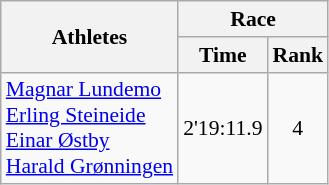<table class="wikitable" border="1" style="font-size:90%">
<tr>
<th rowspan=2>Athletes</th>
<th colspan=2>Race</th>
</tr>
<tr>
<th>Time</th>
<th>Rank</th>
</tr>
<tr>
<td><a href='#'>Magnar Lundemo</a><br><a href='#'>Erling Steineide</a><br><a href='#'>Einar Østby</a><br><a href='#'>Harald Grønningen</a></td>
<td align=center>2'19:11.9</td>
<td align=center>4</td>
</tr>
</table>
